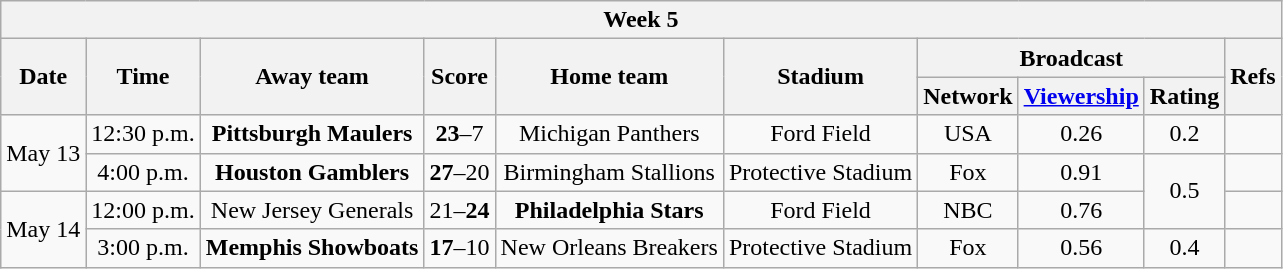<table class="wikitable" style="text-align:center;">
<tr>
<th colspan="10">Week 5</th>
</tr>
<tr>
<th rowspan="2">Date</th>
<th rowspan="2">Time<br></th>
<th rowspan="2">Away team</th>
<th rowspan="2">Score</th>
<th rowspan="2">Home team</th>
<th rowspan="2">Stadium</th>
<th colspan="3">Broadcast</th>
<th rowspan="2">Refs</th>
</tr>
<tr>
<th>Network</th>
<th><a href='#'>Viewership</a><br></th>
<th>Rating<br></th>
</tr>
<tr>
<td rowspan=2>May 13</td>
<td>12:30 p.m.</td>
<td><strong>Pittsburgh Maulers</strong></td>
<td><strong>23</strong>–7</td>
<td>Michigan Panthers</td>
<td>Ford Field</td>
<td>USA</td>
<td>0.26</td>
<td>0.2</td>
<td></td>
</tr>
<tr>
<td>4:00 p.m.</td>
<td><strong>Houston Gamblers</strong></td>
<td><strong>27</strong>–20</td>
<td>Birmingham Stallions</td>
<td>Protective Stadium</td>
<td>Fox</td>
<td>0.91</td>
<td rowspan=2>0.5</td>
<td></td>
</tr>
<tr>
<td rowspan=2>May 14</td>
<td>12:00 p.m.</td>
<td>New Jersey Generals</td>
<td>21–<strong>24</strong></td>
<td><strong>Philadelphia Stars</strong></td>
<td>Ford Field</td>
<td>NBC</td>
<td>0.76</td>
<td></td>
</tr>
<tr>
<td>3:00 p.m.</td>
<td><strong>Memphis Showboats</strong></td>
<td><strong>17</strong>–10</td>
<td>New Orleans Breakers</td>
<td>Protective Stadium</td>
<td>Fox</td>
<td>0.56</td>
<td>0.4</td>
<td></td>
</tr>
</table>
